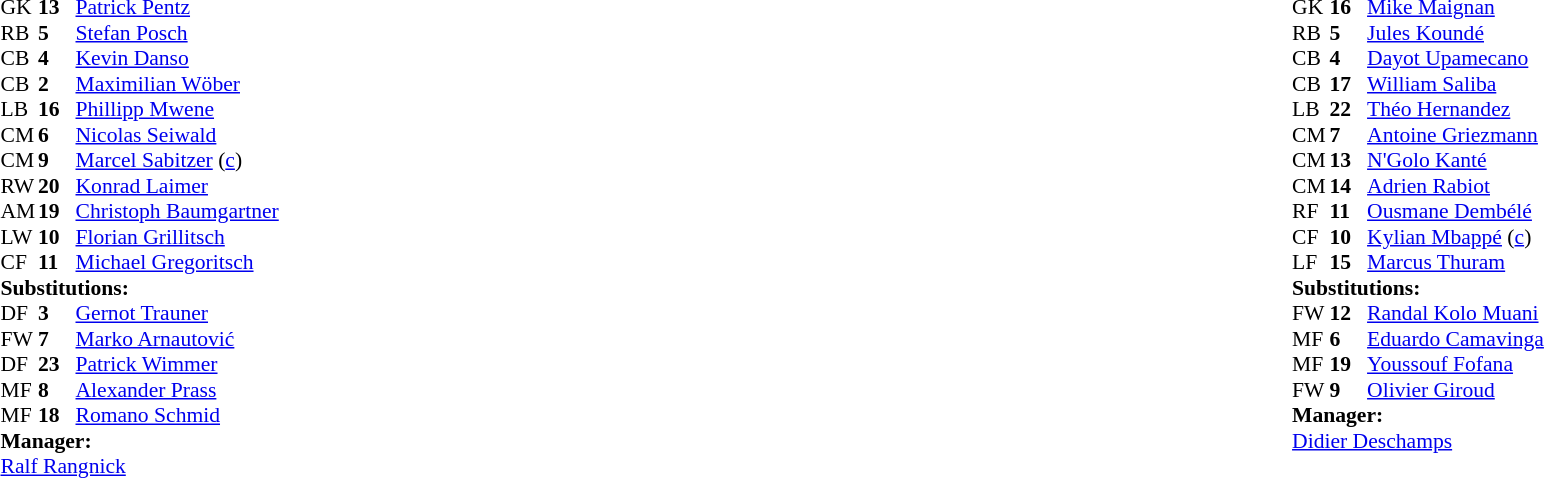<table width="100%">
<tr>
<td valign="top" width="40%"><br><table style="font-size:90%" cellspacing="0" cellpadding="0">
<tr>
<th width=25></th>
<th width=25></th>
</tr>
<tr>
<td>GK</td>
<td><strong>13</strong></td>
<td><a href='#'>Patrick Pentz</a></td>
</tr>
<tr>
<td>RB</td>
<td><strong>5</strong></td>
<td><a href='#'>Stefan Posch</a></td>
</tr>
<tr>
<td>CB</td>
<td><strong>4</strong></td>
<td><a href='#'>Kevin Danso</a></td>
<td></td>
</tr>
<tr>
<td>CB</td>
<td><strong>2</strong></td>
<td><a href='#'>Maximilian Wöber</a></td>
<td></td>
<td></td>
</tr>
<tr>
<td>LB</td>
<td><strong>16</strong></td>
<td><a href='#'>Phillipp Mwene</a></td>
<td></td>
<td></td>
</tr>
<tr>
<td>CM</td>
<td><strong>6</strong></td>
<td><a href='#'>Nicolas Seiwald</a></td>
</tr>
<tr>
<td>CM</td>
<td><strong>9</strong></td>
<td><a href='#'>Marcel Sabitzer</a> (<a href='#'>c</a>)</td>
</tr>
<tr>
<td>RW</td>
<td><strong>20</strong></td>
<td><a href='#'>Konrad Laimer</a></td>
<td></td>
<td></td>
</tr>
<tr>
<td>AM</td>
<td><strong>19</strong></td>
<td><a href='#'>Christoph Baumgartner</a></td>
<td></td>
</tr>
<tr>
<td>LW</td>
<td><strong>10</strong></td>
<td><a href='#'>Florian Grillitsch</a></td>
<td></td>
<td></td>
</tr>
<tr>
<td>CF</td>
<td><strong>11</strong></td>
<td><a href='#'>Michael Gregoritsch</a></td>
<td></td>
<td></td>
</tr>
<tr>
<td colspan=3><strong>Substitutions:</strong></td>
</tr>
<tr>
<td>DF</td>
<td><strong>3</strong></td>
<td><a href='#'>Gernot Trauner</a></td>
<td></td>
<td></td>
</tr>
<tr>
<td>FW</td>
<td><strong>7</strong></td>
<td><a href='#'>Marko Arnautović</a></td>
<td></td>
<td></td>
</tr>
<tr>
<td>DF</td>
<td><strong>23</strong></td>
<td><a href='#'>Patrick Wimmer</a></td>
<td></td>
<td></td>
</tr>
<tr>
<td>MF</td>
<td><strong>8</strong></td>
<td><a href='#'>Alexander Prass</a></td>
<td></td>
<td></td>
</tr>
<tr>
<td>MF</td>
<td><strong>18</strong></td>
<td><a href='#'>Romano Schmid</a></td>
<td></td>
<td></td>
</tr>
<tr>
<td colspan="3"><strong>Manager:</strong></td>
</tr>
<tr>
<td colspan="3"> <a href='#'>Ralf Rangnick</a></td>
</tr>
</table>
</td>
<td valign="top"></td>
<td valign="top" width="50%"><br><table style="font-size:90%; margin:auto" cellspacing="0" cellpadding="0">
<tr>
<th width="25"></th>
<th width="25"></th>
</tr>
<tr>
<td>GK</td>
<td><strong>16</strong></td>
<td><a href='#'>Mike Maignan</a></td>
</tr>
<tr>
<td>RB</td>
<td><strong>5</strong></td>
<td><a href='#'>Jules Koundé</a></td>
</tr>
<tr>
<td>CB</td>
<td><strong>4</strong></td>
<td><a href='#'>Dayot Upamecano</a></td>
</tr>
<tr>
<td>CB</td>
<td><strong>17</strong></td>
<td><a href='#'>William Saliba</a></td>
</tr>
<tr>
<td>LB</td>
<td><strong>22</strong></td>
<td><a href='#'>Théo Hernandez</a></td>
</tr>
<tr>
<td>CM</td>
<td><strong>7</strong></td>
<td><a href='#'>Antoine Griezmann</a></td>
<td></td>
<td></td>
</tr>
<tr>
<td>CM</td>
<td><strong>13</strong></td>
<td><a href='#'>N'Golo Kanté</a></td>
</tr>
<tr>
<td>CM</td>
<td><strong>14</strong></td>
<td><a href='#'>Adrien Rabiot</a></td>
<td></td>
<td></td>
</tr>
<tr>
<td>RF</td>
<td><strong>11</strong></td>
<td><a href='#'>Ousmane Dembélé</a></td>
<td></td>
<td></td>
</tr>
<tr>
<td>CF</td>
<td><strong>10</strong></td>
<td><a href='#'>Kylian Mbappé</a> (<a href='#'>c</a>)</td>
<td></td>
<td></td>
</tr>
<tr>
<td>LF</td>
<td><strong>15</strong></td>
<td><a href='#'>Marcus Thuram</a></td>
</tr>
<tr>
<td colspan=3><strong>Substitutions:</strong></td>
</tr>
<tr>
<td>FW</td>
<td><strong>12</strong></td>
<td><a href='#'>Randal Kolo Muani</a></td>
<td></td>
<td></td>
</tr>
<tr>
<td>MF</td>
<td><strong>6</strong></td>
<td><a href='#'>Eduardo Camavinga</a></td>
<td></td>
<td></td>
</tr>
<tr>
<td>MF</td>
<td><strong>19</strong></td>
<td><a href='#'>Youssouf Fofana</a></td>
<td></td>
<td></td>
</tr>
<tr>
<td>FW</td>
<td><strong>9</strong></td>
<td><a href='#'>Olivier Giroud</a></td>
<td></td>
<td></td>
</tr>
<tr>
<td colspan="3"><strong>Manager:</strong></td>
</tr>
<tr>
<td colspan="3"><a href='#'>Didier Deschamps</a></td>
</tr>
</table>
</td>
</tr>
</table>
